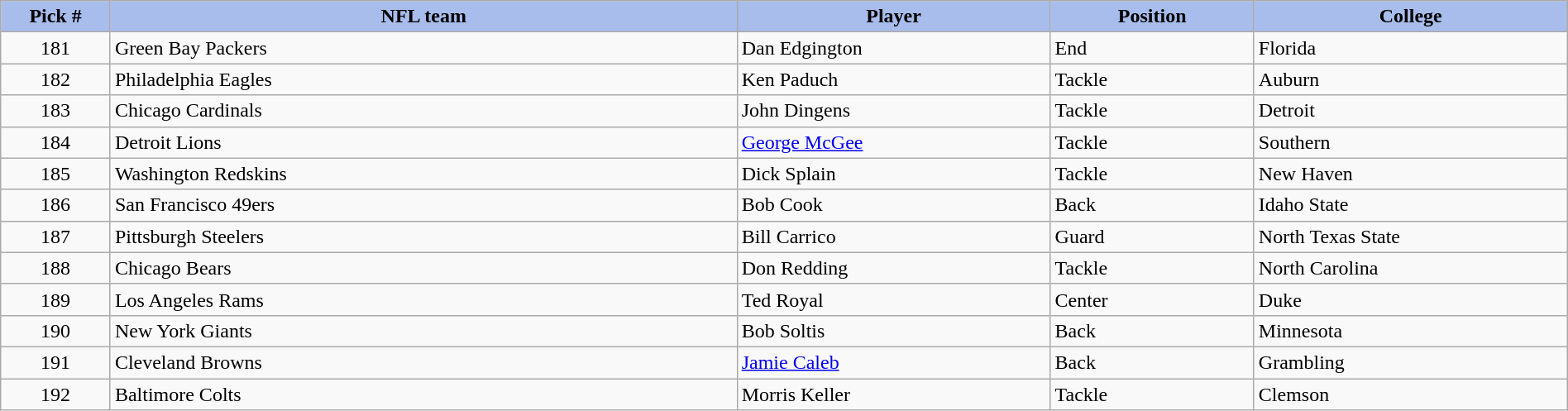<table class="wikitable sortable sortable" style="width: 100%">
<tr>
<th style="background:#A8BDEC;" width=7%>Pick #</th>
<th width=40% style="background:#A8BDEC;">NFL team</th>
<th width=20% style="background:#A8BDEC;">Player</th>
<th width=13% style="background:#A8BDEC;">Position</th>
<th style="background:#A8BDEC;">College</th>
</tr>
<tr>
<td align=center>181</td>
<td>Green Bay Packers</td>
<td>Dan Edgington</td>
<td>End</td>
<td>Florida</td>
</tr>
<tr>
<td align=center>182</td>
<td>Philadelphia Eagles</td>
<td>Ken Paduch</td>
<td>Tackle</td>
<td>Auburn</td>
</tr>
<tr>
<td align=center>183</td>
<td>Chicago Cardinals</td>
<td>John Dingens</td>
<td>Tackle</td>
<td>Detroit</td>
</tr>
<tr>
<td align=center>184</td>
<td>Detroit Lions</td>
<td><a href='#'>George McGee</a></td>
<td>Tackle</td>
<td>Southern</td>
</tr>
<tr>
<td align=center>185</td>
<td>Washington Redskins</td>
<td>Dick Splain</td>
<td>Tackle</td>
<td>New Haven</td>
</tr>
<tr>
<td align=center>186</td>
<td>San Francisco 49ers</td>
<td>Bob Cook</td>
<td>Back</td>
<td>Idaho State</td>
</tr>
<tr>
<td align=center>187</td>
<td>Pittsburgh Steelers</td>
<td>Bill Carrico</td>
<td>Guard</td>
<td>North Texas State</td>
</tr>
<tr>
<td align=center>188</td>
<td>Chicago Bears</td>
<td>Don Redding</td>
<td>Tackle</td>
<td>North Carolina</td>
</tr>
<tr>
<td align=center>189</td>
<td>Los Angeles Rams</td>
<td>Ted Royal</td>
<td>Center</td>
<td>Duke</td>
</tr>
<tr>
<td align=center>190</td>
<td>New York Giants</td>
<td>Bob Soltis</td>
<td>Back</td>
<td>Minnesota</td>
</tr>
<tr>
<td align=center>191</td>
<td>Cleveland Browns</td>
<td><a href='#'>Jamie Caleb</a></td>
<td>Back</td>
<td>Grambling</td>
</tr>
<tr>
<td align=center>192</td>
<td>Baltimore Colts</td>
<td>Morris Keller</td>
<td>Tackle</td>
<td>Clemson</td>
</tr>
</table>
